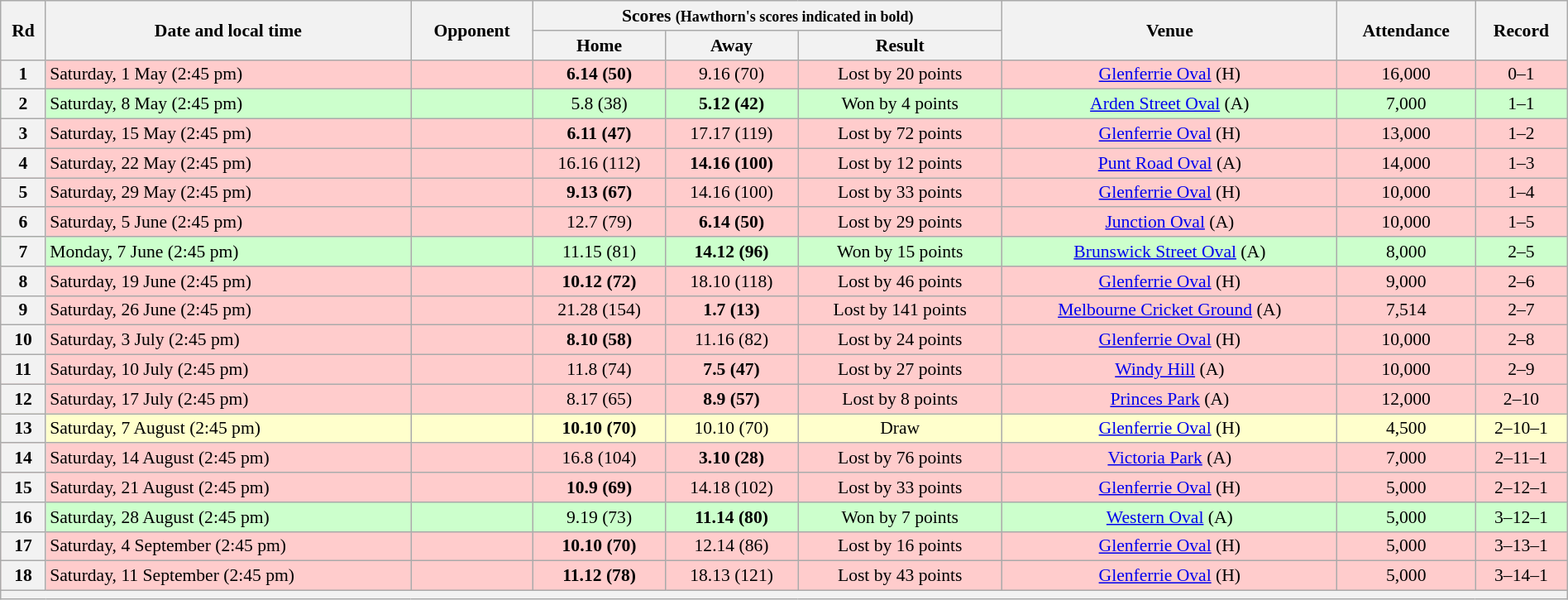<table class="wikitable" style="font-size:90%; text-align:center; width: 100%; margin-left: auto; margin-right: auto">
<tr>
<th rowspan="2">Rd</th>
<th rowspan="2">Date and local time</th>
<th rowspan="2">Opponent</th>
<th colspan="3">Scores <small>(Hawthorn's scores indicated in bold)</small></th>
<th rowspan="2">Venue</th>
<th rowspan="2">Attendance</th>
<th rowspan="2">Record</th>
</tr>
<tr>
<th>Home</th>
<th>Away</th>
<th>Result</th>
</tr>
<tr style="background:#fcc;">
<th>1</th>
<td align=left>Saturday, 1 May (2:45 pm)</td>
<td align=left></td>
<td><strong>6.14 (50)</strong></td>
<td>9.16 (70)</td>
<td>Lost by 20 points</td>
<td><a href='#'>Glenferrie Oval</a> (H)</td>
<td>16,000</td>
<td>0–1</td>
</tr>
<tr style="background:#cfc">
<th>2</th>
<td align=left>Saturday, 8 May (2:45 pm)</td>
<td align=left></td>
<td>5.8 (38)</td>
<td><strong>5.12 (42)</strong></td>
<td>Won by 4 points</td>
<td><a href='#'>Arden Street Oval</a> (A)</td>
<td>7,000</td>
<td>1–1</td>
</tr>
<tr style="background:#fcc;">
<th>3</th>
<td align=left>Saturday, 15 May (2:45 pm)</td>
<td align=left></td>
<td><strong>6.11 (47)</strong></td>
<td>17.17 (119)</td>
<td>Lost by 72 points</td>
<td><a href='#'>Glenferrie Oval</a> (H)</td>
<td>13,000</td>
<td>1–2</td>
</tr>
<tr style="background:#fcc;">
<th>4</th>
<td align=left>Saturday, 22 May (2:45 pm)</td>
<td align=left></td>
<td>16.16 (112)</td>
<td><strong>14.16 (100)</strong></td>
<td>Lost by 12 points</td>
<td><a href='#'>Punt Road Oval</a> (A)</td>
<td>14,000</td>
<td>1–3</td>
</tr>
<tr style="background:#fcc;">
<th>5</th>
<td align=left>Saturday, 29 May (2:45 pm)</td>
<td align=left></td>
<td><strong>9.13 (67)</strong></td>
<td>14.16 (100)</td>
<td>Lost by 33 points</td>
<td><a href='#'>Glenferrie Oval</a> (H)</td>
<td>10,000</td>
<td>1–4</td>
</tr>
<tr style="background:#fcc;">
<th>6</th>
<td align=left>Saturday, 5 June (2:45 pm)</td>
<td align=left></td>
<td>12.7 (79)</td>
<td><strong>6.14 (50)</strong></td>
<td>Lost by 29 points</td>
<td><a href='#'>Junction Oval</a> (A)</td>
<td>10,000</td>
<td>1–5</td>
</tr>
<tr style="background:#cfc">
<th>7</th>
<td align=left>Monday, 7 June (2:45 pm)</td>
<td align=left></td>
<td>11.15 (81)</td>
<td><strong>14.12 (96)</strong></td>
<td>Won by 15 points</td>
<td><a href='#'>Brunswick Street Oval</a> (A)</td>
<td>8,000</td>
<td>2–5</td>
</tr>
<tr style="background:#fcc;">
<th>8</th>
<td align=left>Saturday, 19 June (2:45 pm)</td>
<td align=left></td>
<td><strong>10.12 (72)</strong></td>
<td>18.10 (118)</td>
<td>Lost by 46 points</td>
<td><a href='#'>Glenferrie Oval</a> (H)</td>
<td>9,000</td>
<td>2–6</td>
</tr>
<tr style="background:#fcc;">
<th>9</th>
<td align=left>Saturday, 26 June (2:45 pm)</td>
<td align=left></td>
<td>21.28 (154)</td>
<td><strong>1.7 (13)</strong></td>
<td>Lost by 141 points</td>
<td><a href='#'>Melbourne Cricket Ground</a> (A)</td>
<td>7,514</td>
<td>2–7</td>
</tr>
<tr style="background:#fcc;">
<th>10</th>
<td align=left>Saturday, 3 July (2:45 pm)</td>
<td align=left></td>
<td><strong>8.10 (58)</strong></td>
<td>11.16 (82)</td>
<td>Lost by 24 points</td>
<td><a href='#'>Glenferrie Oval</a> (H)</td>
<td>10,000</td>
<td>2–8</td>
</tr>
<tr style="background:#fcc;">
<th>11</th>
<td align=left>Saturday, 10 July (2:45 pm)</td>
<td align=left></td>
<td>11.8 (74)</td>
<td><strong>7.5 (47)</strong></td>
<td>Lost by 27 points</td>
<td><a href='#'>Windy Hill</a> (A)</td>
<td>10,000</td>
<td>2–9</td>
</tr>
<tr style="background:#fcc;">
<th>12</th>
<td align=left>Saturday, 17 July (2:45 pm)</td>
<td align=left></td>
<td>8.17 (65)</td>
<td><strong>8.9 (57)</strong></td>
<td>Lost by 8 points</td>
<td><a href='#'>Princes Park</a> (A)</td>
<td>12,000</td>
<td>2–10</td>
</tr>
<tr style="background:#ffc;">
<th>13</th>
<td align=left>Saturday, 7 August (2:45 pm)</td>
<td align=left></td>
<td><strong>10.10 (70)</strong></td>
<td>10.10 (70)</td>
<td>Draw</td>
<td><a href='#'>Glenferrie Oval</a> (H)</td>
<td>4,500</td>
<td>2–10–1</td>
</tr>
<tr style="background:#fcc;">
<th>14</th>
<td align=left>Saturday, 14 August (2:45 pm)</td>
<td align=left></td>
<td>16.8 (104)</td>
<td><strong>3.10 (28)</strong></td>
<td>Lost by 76 points</td>
<td><a href='#'>Victoria Park</a> (A)</td>
<td>7,000</td>
<td>2–11–1</td>
</tr>
<tr style="background:#fcc;">
<th>15</th>
<td align=left>Saturday, 21 August (2:45 pm)</td>
<td align=left></td>
<td><strong>10.9 (69)</strong></td>
<td>14.18 (102)</td>
<td>Lost by 33 points</td>
<td><a href='#'>Glenferrie Oval</a> (H)</td>
<td>5,000</td>
<td>2–12–1</td>
</tr>
<tr style="background:#cfc">
<th>16</th>
<td align=left>Saturday, 28 August (2:45 pm)</td>
<td align=left></td>
<td>9.19 (73)</td>
<td><strong>11.14 (80)</strong></td>
<td>Won by 7 points</td>
<td><a href='#'>Western Oval</a> (A)</td>
<td>5,000</td>
<td>3–12–1</td>
</tr>
<tr style="background:#fcc;">
<th>17</th>
<td align=left>Saturday, 4 September (2:45 pm)</td>
<td align=left></td>
<td><strong>10.10 (70)</strong></td>
<td>12.14 (86)</td>
<td>Lost by 16 points</td>
<td><a href='#'>Glenferrie Oval</a> (H)</td>
<td>5,000</td>
<td>3–13–1</td>
</tr>
<tr style="background:#fcc;">
<th>18</th>
<td align=left>Saturday, 11 September (2:45 pm)</td>
<td align=left></td>
<td><strong>11.12 (78)</strong></td>
<td>18.13 (121)</td>
<td>Lost by 43 points</td>
<td><a href='#'>Glenferrie Oval</a> (H)</td>
<td>5,000</td>
<td>3–14–1</td>
</tr>
<tr>
<th colspan="9"></th>
</tr>
</table>
